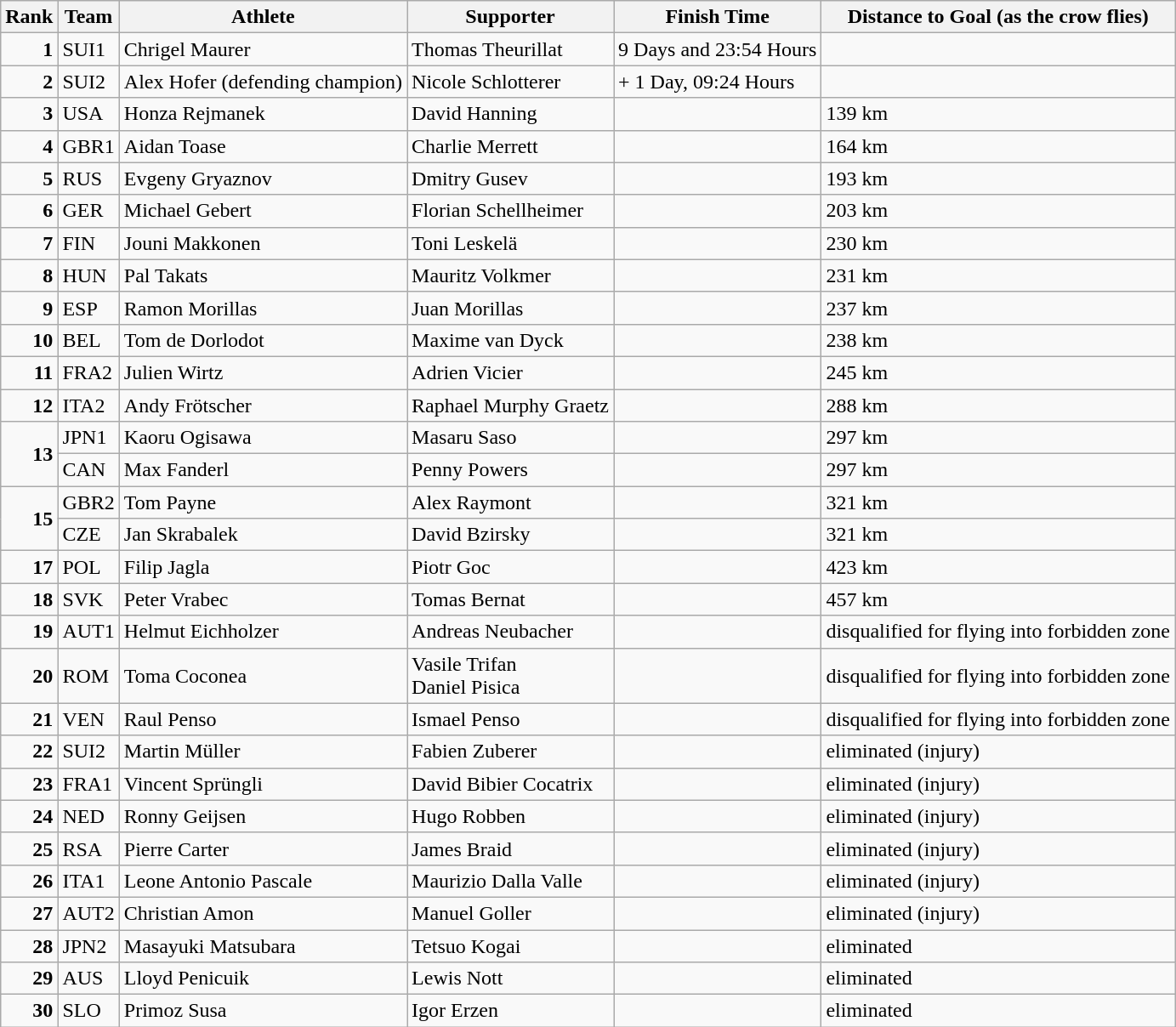<table class="wikitable">
<tr>
<th bgcolor="#EEEEEE" align="left">Rank</th>
<th bgcolor="#EEEEEE" align="left">Team</th>
<th bgcolor="#EEEEEE" align="left">Athlete</th>
<th bgcolor="#EEEEEE" align="left">Supporter</th>
<th bgcolor="#EEEEEE" align="left">Finish Time</th>
<th bgcolor="#EEEEEE" align="left">Distance to Goal (as the crow flies)</th>
</tr>
<tr>
<td align="right"><strong>1</strong></td>
<td>SUI1</td>
<td> Chrigel Maurer</td>
<td> Thomas Theurillat</td>
<td>9 Days and 23:54 Hours</td>
<td></td>
</tr>
<tr>
<td align="right"><strong>2</strong></td>
<td>SUI2</td>
<td> Alex Hofer (defending champion)</td>
<td> Nicole Schlotterer</td>
<td>+ 1 Day, 09:24 Hours</td>
<td></td>
</tr>
<tr>
<td align="right"><strong>3</strong></td>
<td>USA</td>
<td> Honza Rejmanek</td>
<td> David Hanning</td>
<td></td>
<td>139 km</td>
</tr>
<tr>
<td align="right"><strong>4</strong></td>
<td>GBR1</td>
<td> Aidan Toase</td>
<td> Charlie Merrett</td>
<td></td>
<td>164 km</td>
</tr>
<tr>
<td align="right"><strong>5</strong></td>
<td>RUS</td>
<td> Evgeny Gryaznov</td>
<td> Dmitry Gusev</td>
<td></td>
<td>193 km</td>
</tr>
<tr>
<td align="right"><strong>6</strong></td>
<td>GER</td>
<td> Michael Gebert</td>
<td> Florian Schellheimer</td>
<td></td>
<td>203 km</td>
</tr>
<tr>
<td align="right"><strong>7</strong></td>
<td>FIN</td>
<td> Jouni Makkonen</td>
<td> Toni Leskelä</td>
<td></td>
<td>230 km</td>
</tr>
<tr>
<td align="right"><strong>8</strong></td>
<td>HUN</td>
<td> Pal Takats</td>
<td> Mauritz Volkmer</td>
<td></td>
<td>231 km</td>
</tr>
<tr>
<td align="right"><strong>9</strong></td>
<td>ESP</td>
<td> Ramon Morillas</td>
<td> Juan Morillas</td>
<td></td>
<td>237 km</td>
</tr>
<tr>
<td align="right"><strong>10</strong></td>
<td>BEL</td>
<td> Tom de Dorlodot</td>
<td> Maxime van Dyck</td>
<td></td>
<td>238 km</td>
</tr>
<tr>
<td align="right"><strong>11</strong></td>
<td>FRA2</td>
<td> Julien Wirtz</td>
<td> Adrien Vicier</td>
<td></td>
<td>245 km</td>
</tr>
<tr>
<td align="right"><strong>12</strong></td>
<td>ITA2</td>
<td> Andy Frötscher</td>
<td> Raphael Murphy Graetz</td>
<td></td>
<td>288 km</td>
</tr>
<tr>
<td align="right" rowspan="2"><strong>13</strong></td>
<td>JPN1</td>
<td> Kaoru Ogisawa</td>
<td> Masaru Saso</td>
<td></td>
<td>297 km</td>
</tr>
<tr>
<td>CAN</td>
<td> Max Fanderl</td>
<td> Penny Powers</td>
<td></td>
<td>297 km</td>
</tr>
<tr>
<td align="right" rowspan="2"><strong>15</strong></td>
<td>GBR2</td>
<td> Tom Payne</td>
<td> Alex Raymont</td>
<td></td>
<td>321 km</td>
</tr>
<tr>
<td>CZE</td>
<td> Jan Skrabalek</td>
<td> David Bzirsky</td>
<td></td>
<td>321 km</td>
</tr>
<tr>
<td align="right"><strong>17</strong></td>
<td>POL</td>
<td> Filip Jagla</td>
<td> Piotr Goc</td>
<td></td>
<td>423 km</td>
</tr>
<tr>
<td align="right"><strong>18</strong></td>
<td>SVK</td>
<td> Peter Vrabec</td>
<td> Tomas Bernat</td>
<td></td>
<td>457 km</td>
</tr>
<tr>
<td align="right"><strong>19</strong></td>
<td>AUT1</td>
<td> Helmut Eichholzer</td>
<td> Andreas Neubacher</td>
<td></td>
<td>disqualified for flying into forbidden zone</td>
</tr>
<tr>
<td align="right"><strong>20</strong></td>
<td>ROM</td>
<td> Toma Coconea</td>
<td> Vasile Trifan<br>Daniel Pisica</td>
<td></td>
<td>disqualified for flying into forbidden zone</td>
</tr>
<tr>
<td align="right"><strong>21</strong></td>
<td>VEN</td>
<td> Raul Penso</td>
<td> Ismael Penso</td>
<td></td>
<td>disqualified for flying into forbidden zone</td>
</tr>
<tr>
<td align="right"><strong>22</strong></td>
<td>SUI2</td>
<td> Martin Müller</td>
<td> Fabien Zuberer</td>
<td></td>
<td>eliminated (injury)</td>
</tr>
<tr>
<td align="right"><strong>23</strong></td>
<td>FRA1</td>
<td> Vincent Sprüngli</td>
<td> David Bibier Cocatrix</td>
<td></td>
<td>eliminated (injury)</td>
</tr>
<tr>
<td align="right"><strong>24</strong></td>
<td>NED</td>
<td> Ronny Geijsen</td>
<td> Hugo Robben</td>
<td></td>
<td>eliminated (injury)</td>
</tr>
<tr>
<td align="right"><strong>25</strong></td>
<td>RSA</td>
<td> Pierre Carter</td>
<td> James Braid</td>
<td></td>
<td>eliminated (injury)</td>
</tr>
<tr>
<td align="right"><strong>26</strong></td>
<td>ITA1</td>
<td> Leone Antonio Pascale</td>
<td> Maurizio Dalla Valle</td>
<td></td>
<td>eliminated (injury)</td>
</tr>
<tr>
<td align="right"><strong>27</strong></td>
<td>AUT2</td>
<td> Christian Amon</td>
<td> Manuel Goller</td>
<td></td>
<td>eliminated (injury)</td>
</tr>
<tr>
<td align="right"><strong>28</strong></td>
<td>JPN2</td>
<td> Masayuki Matsubara</td>
<td> Tetsuo Kogai</td>
<td></td>
<td>eliminated</td>
</tr>
<tr>
<td align="right"><strong>29</strong></td>
<td>AUS</td>
<td> Lloyd Penicuik</td>
<td> Lewis Nott</td>
<td></td>
<td>eliminated</td>
</tr>
<tr>
<td align="right"><strong>30</strong></td>
<td>SLO</td>
<td> Primoz Susa</td>
<td> Igor Erzen</td>
<td></td>
<td>eliminated</td>
</tr>
</table>
